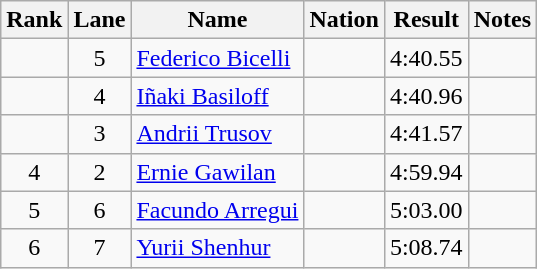<table class="wikitable sortable" style="text-align:center">
<tr>
<th>Rank</th>
<th>Lane</th>
<th>Name</th>
<th>Nation</th>
<th>Result</th>
<th>Notes</th>
</tr>
<tr>
<td></td>
<td>5</td>
<td align=left><a href='#'>Federico Bicelli</a></td>
<td align=left></td>
<td>4:40.55</td>
<td></td>
</tr>
<tr>
<td></td>
<td>4</td>
<td align="left"><a href='#'>Iñaki Basiloff</a></td>
<td align=left></td>
<td>4:40.96</td>
<td></td>
</tr>
<tr>
<td></td>
<td>3</td>
<td align="left"><a href='#'>Andrii Trusov</a></td>
<td align=left></td>
<td>4:41.57</td>
<td></td>
</tr>
<tr>
<td>4</td>
<td>2</td>
<td align="left"><a href='#'>Ernie Gawilan</a></td>
<td align=left></td>
<td>4:59.94</td>
<td></td>
</tr>
<tr>
<td>5</td>
<td>6</td>
<td align="left"><a href='#'>Facundo Arregui</a></td>
<td align=left></td>
<td>5:03.00</td>
<td></td>
</tr>
<tr>
<td>6</td>
<td>7</td>
<td align="left"><a href='#'>Yurii Shenhur</a></td>
<td align=left></td>
<td>5:08.74</td>
<td></td>
</tr>
</table>
